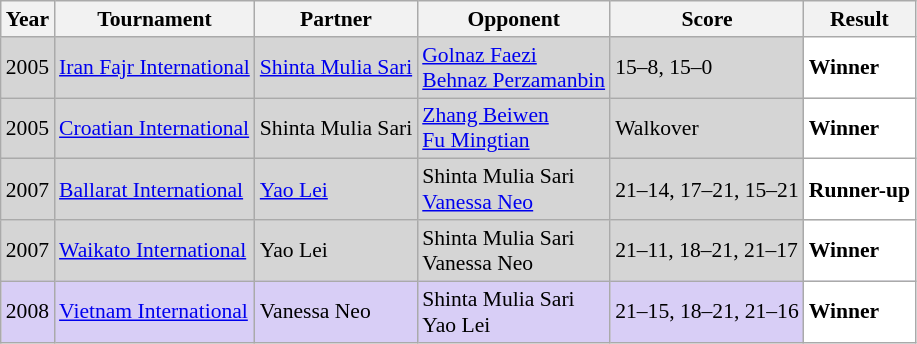<table class="sortable wikitable" style="font-size: 90%;">
<tr>
<th>Year</th>
<th>Tournament</th>
<th>Partner</th>
<th>Opponent</th>
<th>Score</th>
<th>Result</th>
</tr>
<tr style="background:#D5D5D5">
<td align="center">2005</td>
<td align="left"><a href='#'>Iran Fajr International</a></td>
<td align="left"> <a href='#'>Shinta Mulia Sari</a></td>
<td align="left"> <a href='#'>Golnaz Faezi</a><br> <a href='#'>Behnaz Perzamanbin</a></td>
<td align="left">15–8, 15–0</td>
<td style="text-align:left; background:white"> <strong>Winner</strong></td>
</tr>
<tr style="background:#D5D5D5">
<td align="center">2005</td>
<td align="left"><a href='#'>Croatian International</a></td>
<td align="left"> Shinta Mulia Sari</td>
<td align="left"> <a href='#'>Zhang Beiwen</a><br> <a href='#'>Fu Mingtian</a></td>
<td align="left">Walkover</td>
<td style="text-align:left; background:white"> <strong>Winner</strong></td>
</tr>
<tr style="background:#D5D5D5">
<td align="center">2007</td>
<td align="left"><a href='#'>Ballarat International</a></td>
<td align="left"> <a href='#'>Yao Lei</a></td>
<td align="left"> Shinta Mulia Sari<br> <a href='#'>Vanessa Neo</a></td>
<td align="left">21–14, 17–21, 15–21</td>
<td style="text-align:left; background:white"> <strong>Runner-up</strong></td>
</tr>
<tr style="background:#D5D5D5">
<td align="center">2007</td>
<td align="left"><a href='#'>Waikato International</a></td>
<td align="left"> Yao Lei</td>
<td align="left"> Shinta Mulia Sari<br> Vanessa Neo</td>
<td align="left">21–11, 18–21, 21–17</td>
<td style="text-align:left; background:white"> <strong>Winner</strong></td>
</tr>
<tr style="background:#D8CEF6">
<td align="center">2008</td>
<td align="left"><a href='#'>Vietnam International</a></td>
<td align="left"> Vanessa Neo</td>
<td align="left"> Shinta Mulia Sari<br> Yao Lei</td>
<td align="left">21–15, 18–21, 21–16</td>
<td style="text-align:left; background:white"> <strong>Winner</strong></td>
</tr>
</table>
